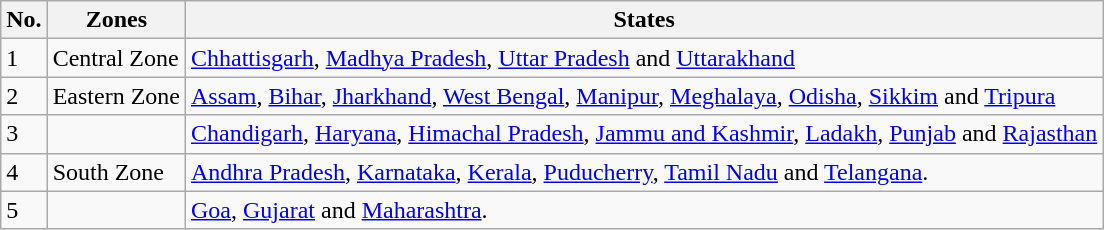<table class="wikitable">
<tr>
<th>No.</th>
<th>Zones</th>
<th>States</th>
</tr>
<tr>
<td>1</td>
<td>Central Zone</td>
<td><a href='#'>Chhattisgarh</a>, <a href='#'>Madhya Pradesh</a>, <a href='#'>Uttar Pradesh</a> and <a href='#'>Uttarakhand</a></td>
</tr>
<tr>
<td>2</td>
<td>Eastern Zone</td>
<td><a href='#'>Assam</a>, <a href='#'>Bihar</a>, <a href='#'>Jharkhand</a>, <a href='#'>West Bengal</a>, <a href='#'>Manipur</a>, <a href='#'>Meghalaya</a>, <a href='#'>Odisha</a>, <a href='#'>Sikkim</a> and <a href='#'>Tripura</a></td>
</tr>
<tr>
<td>3</td>
<td></td>
<td><a href='#'>Chandigarh</a>, <a href='#'>Haryana</a>, <a href='#'>Himachal Pradesh</a>, <a href='#'>Jammu and Kashmir</a>, <a href='#'>Ladakh</a>, <a href='#'>Punjab</a> and <a href='#'>Rajasthan</a></td>
</tr>
<tr>
<td>4</td>
<td>South Zone</td>
<td><a href='#'>Andhra Pradesh</a>, <a href='#'>Karnataka</a>, <a href='#'>Kerala</a>, <a href='#'>Puducherry</a>, <a href='#'>Tamil Nadu</a> and <a href='#'>Telangana</a>.</td>
</tr>
<tr>
<td>5</td>
<td></td>
<td><a href='#'>Goa</a>, <a href='#'>Gujarat</a> and <a href='#'>Maharashtra</a>.</td>
</tr>
</table>
